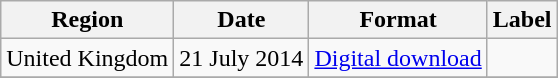<table class=wikitable>
<tr>
<th>Region</th>
<th>Date</th>
<th>Format</th>
<th>Label</th>
</tr>
<tr>
<td>United Kingdom</td>
<td>21 July 2014</td>
<td><a href='#'>Digital download</a></td>
<td></td>
</tr>
<tr>
</tr>
</table>
